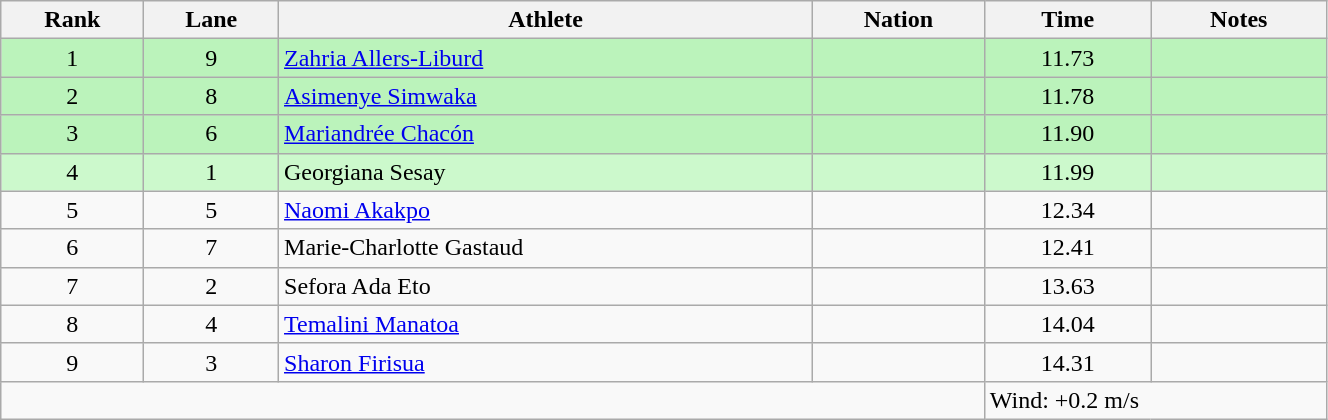<table class="wikitable sortable" style="text-align:center;width: 70%;">
<tr>
<th>Rank</th>
<th>Lane</th>
<th>Athlete</th>
<th>Nation</th>
<th>Time</th>
<th>Notes</th>
</tr>
<tr bgcolor=bbf3bb>
<td>1</td>
<td>9</td>
<td align=left><a href='#'>Zahria Allers-Liburd</a></td>
<td align=left></td>
<td>11.73</td>
<td></td>
</tr>
<tr bgcolor=bbf3bb>
<td>2</td>
<td>8</td>
<td align=left><a href='#'>Asimenye Simwaka</a></td>
<td align=left></td>
<td>11.78</td>
<td></td>
</tr>
<tr bgcolor=bbf3bb>
<td>3</td>
<td>6</td>
<td align=left><a href='#'>Mariandrée Chacón</a></td>
<td align=left></td>
<td>11.90</td>
<td></td>
</tr>
<tr bgcolor=ccf9cc>
<td>4</td>
<td>1</td>
<td align=left>Georgiana Sesay</td>
<td align=left></td>
<td>11.99</td>
<td></td>
</tr>
<tr>
<td>5</td>
<td>5</td>
<td align=left><a href='#'>Naomi Akakpo</a></td>
<td align=left></td>
<td>12.34</td>
<td></td>
</tr>
<tr>
<td>6</td>
<td>7</td>
<td align=left>Marie-Charlotte Gastaud</td>
<td align=left></td>
<td>12.41</td>
<td></td>
</tr>
<tr>
<td>7</td>
<td>2</td>
<td align=left>Sefora Ada Eto</td>
<td align=left></td>
<td>13.63</td>
<td></td>
</tr>
<tr>
<td>8</td>
<td>4</td>
<td align=left><a href='#'>Temalini Manatoa</a></td>
<td align=left></td>
<td>14.04</td>
<td></td>
</tr>
<tr>
<td>9</td>
<td>3</td>
<td align=left><a href='#'>Sharon Firisua</a></td>
<td align=left></td>
<td>14.31</td>
<td></td>
</tr>
<tr class="sortbottom">
<td colspan="4"></td>
<td colspan="2" style="text-align:left;">Wind: +0.2 m/s</td>
</tr>
</table>
